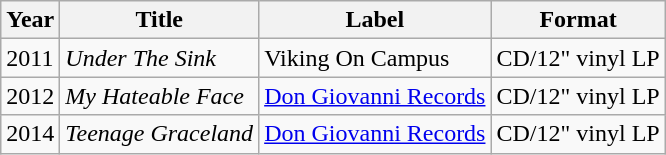<table class="wikitable">
<tr>
<th>Year</th>
<th>Title</th>
<th>Label</th>
<th>Format</th>
</tr>
<tr>
<td>2011</td>
<td><em>Under The Sink</em></td>
<td>Viking On Campus</td>
<td>CD/12" vinyl LP</td>
</tr>
<tr>
<td>2012</td>
<td><em>My Hateable Face</em></td>
<td><a href='#'>Don Giovanni Records</a></td>
<td>CD/12" vinyl LP</td>
</tr>
<tr>
<td>2014</td>
<td><em>Teenage Graceland</em> </td>
<td><a href='#'>Don Giovanni Records</a></td>
<td>CD/12" vinyl LP</td>
</tr>
</table>
